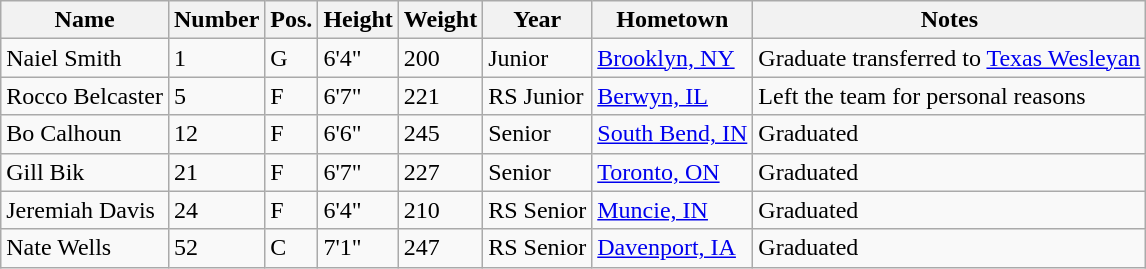<table class="wikitable sortable" border="1">
<tr>
<th>Name</th>
<th>Number</th>
<th>Pos.</th>
<th>Height</th>
<th>Weight</th>
<th>Year</th>
<th>Hometown</th>
<th class="unsortable">Notes</th>
</tr>
<tr>
<td>Naiel Smith</td>
<td>1</td>
<td>G</td>
<td>6'4"</td>
<td>200</td>
<td>Junior</td>
<td><a href='#'>Brooklyn, NY</a></td>
<td>Graduate transferred to <a href='#'>Texas Wesleyan</a></td>
</tr>
<tr>
<td>Rocco Belcaster</td>
<td>5</td>
<td>F</td>
<td>6'7"</td>
<td>221</td>
<td>RS Junior</td>
<td><a href='#'>Berwyn, IL</a></td>
<td>Left the team for personal reasons</td>
</tr>
<tr>
<td>Bo Calhoun</td>
<td>12</td>
<td>F</td>
<td>6'6"</td>
<td>245</td>
<td>Senior</td>
<td><a href='#'>South Bend, IN</a></td>
<td>Graduated</td>
</tr>
<tr>
<td>Gill Bik</td>
<td>21</td>
<td>F</td>
<td>6'7"</td>
<td>227</td>
<td>Senior</td>
<td><a href='#'>Toronto, ON</a></td>
<td>Graduated</td>
</tr>
<tr>
<td>Jeremiah Davis</td>
<td>24</td>
<td>F</td>
<td>6'4"</td>
<td>210</td>
<td>RS Senior</td>
<td><a href='#'>Muncie, IN</a></td>
<td>Graduated</td>
</tr>
<tr>
<td>Nate Wells</td>
<td>52</td>
<td>C</td>
<td>7'1"</td>
<td>247</td>
<td>RS Senior</td>
<td><a href='#'>Davenport, IA</a></td>
<td>Graduated</td>
</tr>
</table>
